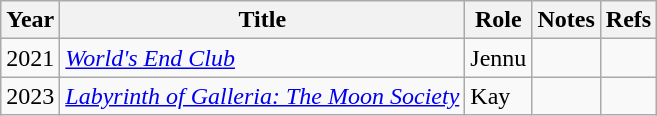<table class="wikitable sortable plainrowheaders">
<tr>
<th>Year</th>
<th>Title</th>
<th>Role</th>
<th class="unsortable">Notes</th>
<th class="unsortable">Refs</th>
</tr>
<tr>
<td>2021</td>
<td><em><a href='#'>World's End Club</a></em></td>
<td>Jennu</td>
<td></td>
<td></td>
</tr>
<tr>
<td>2023</td>
<td><em><a href='#'>Labyrinth of Galleria: The Moon Society</a></em></td>
<td>Kay</td>
<td></td>
<td></td>
</tr>
</table>
